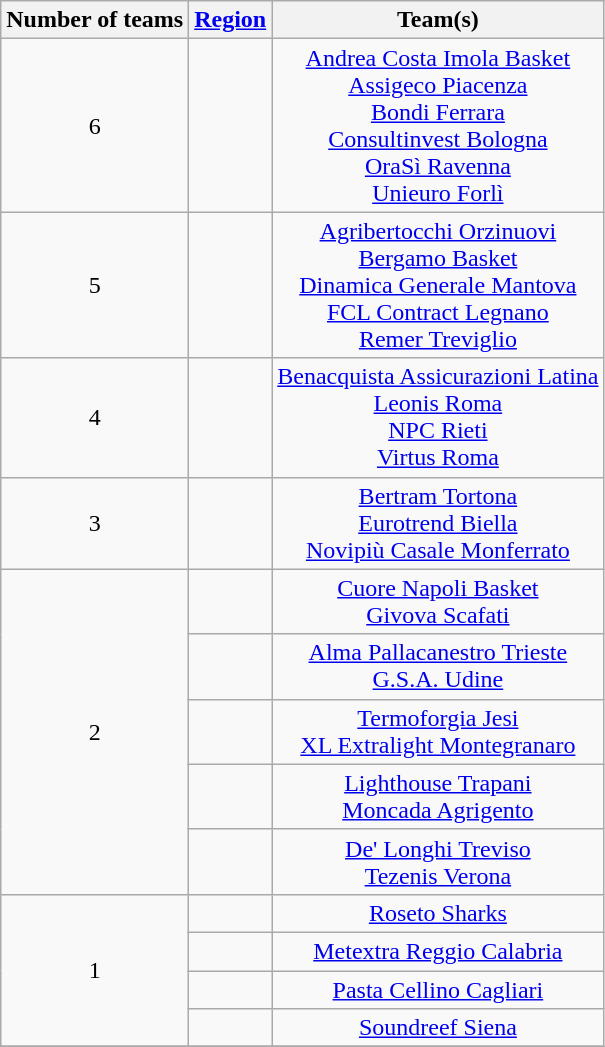<table class="wikitable" style="text-align:center">
<tr>
<th>Number of teams</th>
<th><a href='#'>Region</a></th>
<th>Team(s)</th>
</tr>
<tr>
<td rowspan="1">6</td>
<td align="left"></td>
<td><a href='#'>Andrea Costa Imola Basket</a><br><a href='#'>Assigeco Piacenza</a><br><a href='#'>Bondi Ferrara</a><br><a href='#'>Consultinvest Bologna</a><br><a href='#'>OraSì Ravenna</a><br><a href='#'>Unieuro Forlì</a></td>
</tr>
<tr>
<td rowspan="1">5</td>
<td align="left"></td>
<td><a href='#'>Agribertocchi Orzinuovi</a><br><a href='#'>Bergamo Basket</a><br><a href='#'>Dinamica Generale Mantova</a><br> <a href='#'>FCL Contract Legnano</a><br> <a href='#'>Remer Treviglio</a></td>
</tr>
<tr>
<td rowspan="1">4</td>
<td align="left"></td>
<td><a href='#'>Benacquista Assicurazioni Latina</a><br><a href='#'>Leonis Roma</a><br><a href='#'>NPC Rieti</a><br><a href='#'>Virtus Roma</a></td>
</tr>
<tr>
<td rowspan="1">3</td>
<td align="left"></td>
<td><a href='#'>Bertram Tortona</a><br><a href='#'>Eurotrend Biella</a><br><a href='#'>Novipiù Casale Monferrato</a></td>
</tr>
<tr>
<td rowspan="5">2</td>
<td align="left"></td>
<td><a href='#'>Cuore Napoli Basket</a><br><a href='#'>Givova Scafati</a></td>
</tr>
<tr>
<td align="left"></td>
<td><a href='#'>Alma Pallacanestro Trieste</a><br><a href='#'>G.S.A. Udine</a></td>
</tr>
<tr>
<td align="left"></td>
<td><a href='#'>Termoforgia Jesi</a><br><a href='#'>XL Extralight Montegranaro</a></td>
</tr>
<tr>
<td align="left"></td>
<td><a href='#'>Lighthouse Trapani</a><br><a href='#'>Moncada Agrigento</a></td>
</tr>
<tr>
<td align="left"></td>
<td><a href='#'>De' Longhi Treviso</a><br><a href='#'>Tezenis Verona</a></td>
</tr>
<tr>
<td rowspan="4">1</td>
<td align="left"></td>
<td><a href='#'>Roseto Sharks</a></td>
</tr>
<tr>
<td align="left"></td>
<td><a href='#'>Metextra Reggio Calabria</a></td>
</tr>
<tr>
<td align="left"></td>
<td><a href='#'>Pasta Cellino Cagliari</a></td>
</tr>
<tr>
<td align="left"></td>
<td><a href='#'>Soundreef Siena</a></td>
</tr>
<tr>
</tr>
</table>
